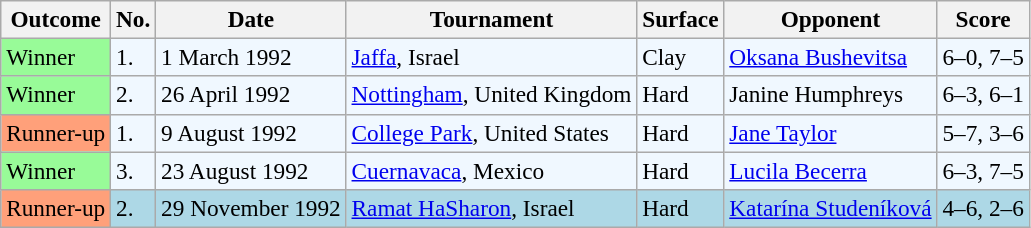<table class="sortable wikitable" style=font-size:97%>
<tr>
<th>Outcome</th>
<th>No.</th>
<th>Date</th>
<th>Tournament</th>
<th>Surface</th>
<th>Opponent</th>
<th>Score</th>
</tr>
<tr bgcolor="#f0f8ff">
<td style="background:#98fb98;">Winner</td>
<td>1.</td>
<td>1 March 1992</td>
<td><a href='#'>Jaffa</a>, Israel</td>
<td>Clay</td>
<td> <a href='#'>Oksana Bushevitsa</a></td>
<td>6–0, 7–5</td>
</tr>
<tr bgcolor="#f0f8ff">
<td style="background:#98fb98;">Winner</td>
<td>2.</td>
<td>26 April 1992</td>
<td><a href='#'>Nottingham</a>, United Kingdom</td>
<td>Hard</td>
<td> Janine Humphreys</td>
<td>6–3, 6–1</td>
</tr>
<tr bgcolor="#f0f8ff">
<td style="background:#ffa07a;">Runner-up</td>
<td>1.</td>
<td>9 August 1992</td>
<td><a href='#'>College Park</a>, United States</td>
<td>Hard</td>
<td> <a href='#'>Jane Taylor</a></td>
<td>5–7, 3–6</td>
</tr>
<tr bgcolor="#f0f8ff">
<td style="background:#98fb98;">Winner</td>
<td>3.</td>
<td>23 August 1992</td>
<td><a href='#'>Cuernavaca</a>, Mexico</td>
<td>Hard</td>
<td> <a href='#'>Lucila Becerra</a></td>
<td>6–3, 7–5</td>
</tr>
<tr style="background:lightblue;">
<td style="background:#ffa07a;">Runner-up</td>
<td>2.</td>
<td>29 November 1992</td>
<td><a href='#'>Ramat HaSharon</a>, Israel</td>
<td>Hard</td>
<td> <a href='#'>Katarína Studeníková</a></td>
<td>4–6, 2–6</td>
</tr>
</table>
